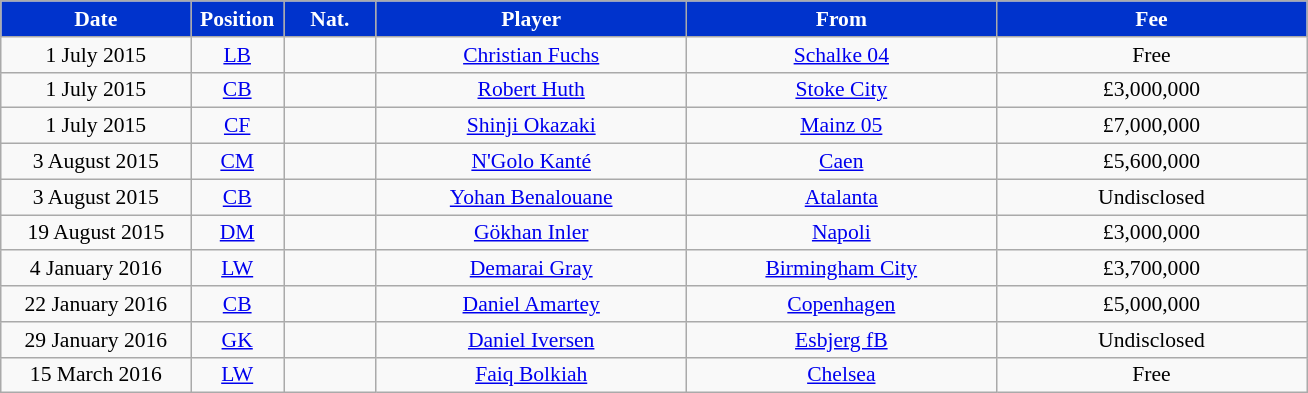<table class="wikitable" style="text-align:center; font-size:90%; ">
<tr>
<th style="background:#03c; color:white; width:120px;">Date</th>
<th style="background:#03c; color:white; width:55px;">Position</th>
<th style="background:#03c; color:white; width:55px;">Nat.</th>
<th style="background:#03c; color:white; width:200px;">Player</th>
<th style="background:#03c; color:white; width:200px;">From</th>
<th style="background:#03c; color:white; width:200px;">Fee</th>
</tr>
<tr>
<td>1 July 2015</td>
<td><a href='#'>LB</a></td>
<td></td>
<td><a href='#'>Christian Fuchs</a></td>
<td> <a href='#'>Schalke 04</a></td>
<td>Free</td>
</tr>
<tr>
<td>1 July 2015</td>
<td><a href='#'>CB</a></td>
<td></td>
<td><a href='#'>Robert Huth</a></td>
<td> <a href='#'>Stoke City</a></td>
<td>£3,000,000</td>
</tr>
<tr>
<td>1 July 2015</td>
<td><a href='#'>CF</a></td>
<td></td>
<td><a href='#'>Shinji Okazaki</a></td>
<td> <a href='#'>Mainz 05</a></td>
<td>£7,000,000</td>
</tr>
<tr>
<td>3 August 2015</td>
<td><a href='#'>CM</a></td>
<td></td>
<td><a href='#'>N'Golo Kanté</a></td>
<td> <a href='#'>Caen</a></td>
<td>£5,600,000</td>
</tr>
<tr>
<td>3 August 2015</td>
<td><a href='#'>CB</a></td>
<td></td>
<td><a href='#'>Yohan Benalouane</a></td>
<td> <a href='#'>Atalanta</a></td>
<td>Undisclosed</td>
</tr>
<tr>
<td>19 August 2015</td>
<td><a href='#'>DM</a></td>
<td></td>
<td><a href='#'>Gökhan Inler</a></td>
<td> <a href='#'>Napoli</a></td>
<td>£3,000,000</td>
</tr>
<tr>
<td>4 January 2016</td>
<td><a href='#'>LW</a></td>
<td></td>
<td><a href='#'>Demarai Gray</a></td>
<td> <a href='#'>Birmingham City</a></td>
<td>£3,700,000</td>
</tr>
<tr>
<td>22 January 2016</td>
<td><a href='#'>CB</a></td>
<td></td>
<td><a href='#'>Daniel Amartey</a></td>
<td> <a href='#'>Copenhagen</a></td>
<td>£5,000,000</td>
</tr>
<tr>
<td>29 January 2016</td>
<td><a href='#'>GK</a></td>
<td></td>
<td><a href='#'>Daniel Iversen</a></td>
<td> <a href='#'>Esbjerg fB</a></td>
<td>Undisclosed</td>
</tr>
<tr>
<td>15 March 2016</td>
<td><a href='#'>LW</a></td>
<td></td>
<td><a href='#'>Faiq Bolkiah</a></td>
<td> <a href='#'>Chelsea</a></td>
<td>Free</td>
</tr>
</table>
